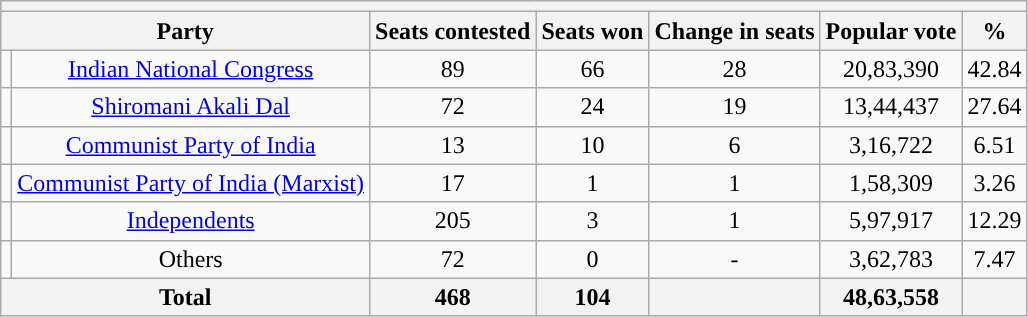<table class="wikitable" style="text-align:center">
<tr>
<th colspan=10></th>
</tr>
<tr>
<th colspan=2>Party</th>
<th>Seats contested</th>
<th>Seats won</th>
<th>Change in seats</th>
<th>Popular vote</th>
<th>%</th>
</tr>
<tr>
<td></td>
<td><a href='#'>Indian National Congress</a></td>
<td>89</td>
<td>66</td>
<td> 28</td>
<td>20,83,390</td>
<td>42.84</td>
</tr>
<tr>
<td></td>
<td><a href='#'>Shiromani Akali Dal</a></td>
<td>72</td>
<td>24</td>
<td> 19</td>
<td>13,44,437</td>
<td>27.64</td>
</tr>
<tr>
<td></td>
<td><a href='#'>Communist Party of India</a></td>
<td>13</td>
<td>10</td>
<td> 6</td>
<td>3,16,722</td>
<td>6.51</td>
</tr>
<tr>
<td></td>
<td><a href='#'>Communist Party of India (Marxist)</a></td>
<td>17</td>
<td>1</td>
<td> 1</td>
<td>1,58,309</td>
<td>3.26</td>
</tr>
<tr>
<td></td>
<td><a href='#'>Independents</a></td>
<td>205</td>
<td>3</td>
<td> 1</td>
<td>5,97,917</td>
<td>12.29</td>
</tr>
<tr>
<td></td>
<td>Others</td>
<td>72</td>
<td>0</td>
<td>-</td>
<td>3,62,783</td>
<td>7.47</td>
</tr>
<tr>
<th colspan=2>Total</th>
<th>468</th>
<th>104</th>
<th></th>
<th>48,63,558</th>
<th></th>
</tr>
</table>
